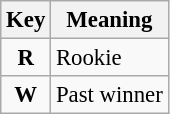<table class="wikitable" style="font-size: 95%;">
<tr>
<th>Key</th>
<th>Meaning</th>
</tr>
<tr>
<td align="center"><strong><span>R</span></strong></td>
<td>Rookie</td>
</tr>
<tr>
<td align="center"><strong><span>W</span></strong></td>
<td>Past winner</td>
</tr>
</table>
